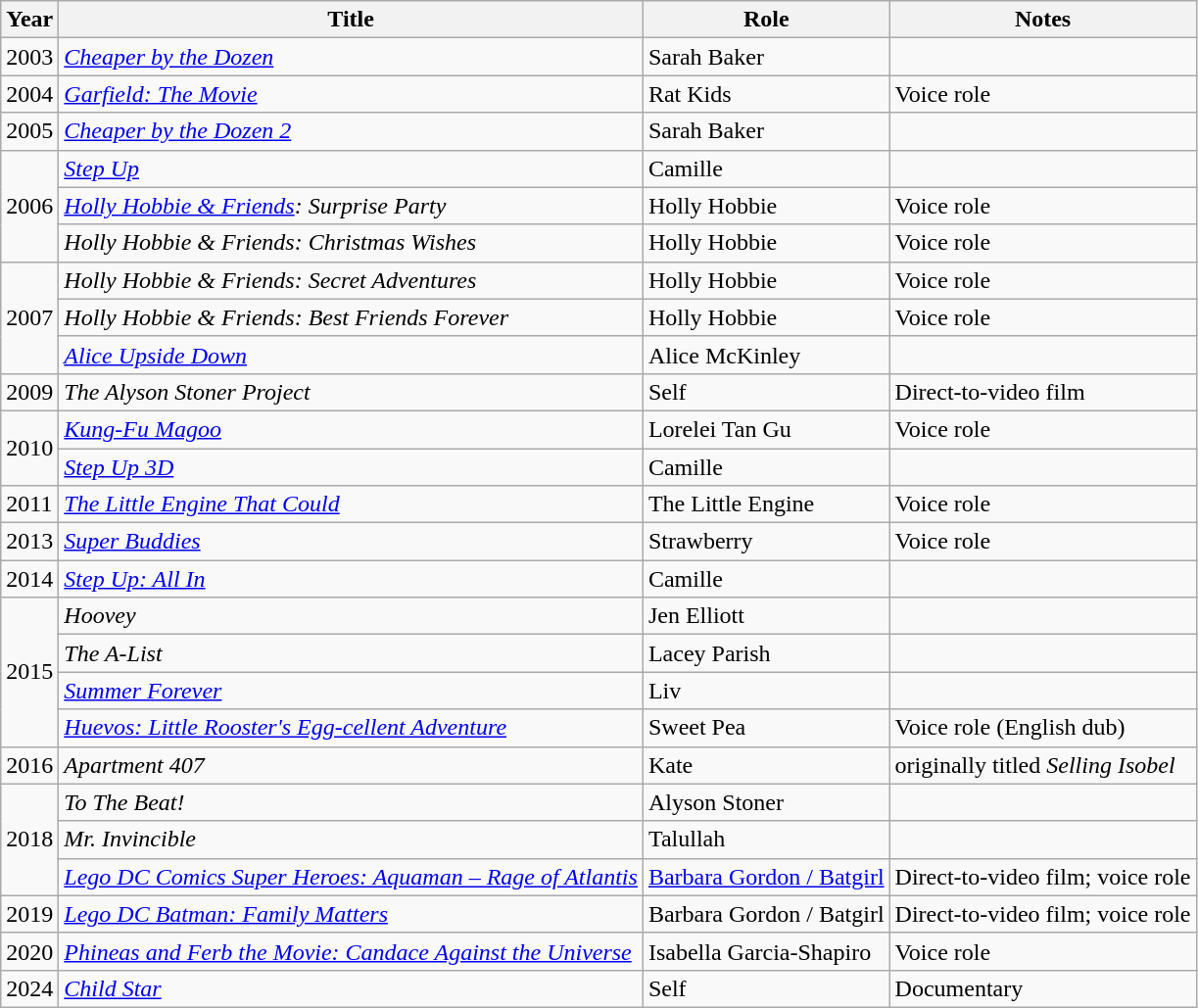<table class="wikitable sortable">
<tr>
<th>Year</th>
<th>Title</th>
<th>Role</th>
<th class="unsortable">Notes</th>
</tr>
<tr>
<td>2003</td>
<td><em><a href='#'>Cheaper by the Dozen</a></em></td>
<td>Sarah Baker</td>
<td></td>
</tr>
<tr>
<td>2004</td>
<td><em><a href='#'>Garfield: The Movie</a></em></td>
<td>Rat Kids</td>
<td>Voice role</td>
</tr>
<tr>
<td>2005</td>
<td><em><a href='#'>Cheaper by the Dozen 2</a></em></td>
<td>Sarah Baker</td>
<td></td>
</tr>
<tr>
<td rowspan=3>2006</td>
<td><em><a href='#'>Step Up</a></em></td>
<td>Camille</td>
<td></td>
</tr>
<tr>
<td><em><a href='#'>Holly Hobbie & Friends</a>: Surprise Party</em></td>
<td>Holly Hobbie</td>
<td>Voice role</td>
</tr>
<tr>
<td><em>Holly Hobbie & Friends: Christmas Wishes</em></td>
<td>Holly Hobbie</td>
<td>Voice role</td>
</tr>
<tr>
<td rowspan=3>2007</td>
<td><em>Holly Hobbie & Friends: Secret Adventures</em></td>
<td>Holly Hobbie</td>
<td>Voice role</td>
</tr>
<tr>
<td><em>Holly Hobbie & Friends: Best Friends Forever</em></td>
<td>Holly Hobbie</td>
<td>Voice role</td>
</tr>
<tr>
<td><em><a href='#'>Alice Upside Down</a></em></td>
<td>Alice McKinley</td>
<td></td>
</tr>
<tr>
<td>2009</td>
<td><em>The Alyson Stoner Project</em></td>
<td>Self</td>
<td>Direct-to-video film</td>
</tr>
<tr>
<td rowspan=2>2010</td>
<td><em><a href='#'>Kung-Fu Magoo</a></em></td>
<td>Lorelei Tan Gu</td>
<td>Voice role</td>
</tr>
<tr>
<td><em><a href='#'>Step Up 3D</a></em></td>
<td>Camille</td>
<td></td>
</tr>
<tr>
<td>2011</td>
<td><em><a href='#'>The Little Engine That Could</a></em></td>
<td>The Little Engine</td>
<td>Voice role</td>
</tr>
<tr>
<td>2013</td>
<td><em><a href='#'>Super Buddies</a></em></td>
<td>Strawberry</td>
<td>Voice role</td>
</tr>
<tr>
<td>2014</td>
<td><em><a href='#'>Step Up: All In</a></em></td>
<td>Camille</td>
<td></td>
</tr>
<tr>
<td rowspan=4>2015</td>
<td><em>Hoovey</em></td>
<td>Jen Elliott</td>
<td></td>
</tr>
<tr>
<td><em>The A-List</em></td>
<td>Lacey Parish</td>
<td></td>
</tr>
<tr>
<td><em><a href='#'>Summer Forever</a></em></td>
<td>Liv</td>
<td></td>
</tr>
<tr>
<td><em><a href='#'>Huevos: Little Rooster's Egg-cellent Adventure</a></em></td>
<td>Sweet Pea</td>
<td>Voice role (English dub)</td>
</tr>
<tr>
<td>2016</td>
<td><em>Apartment 407</em></td>
<td>Kate</td>
<td>originally titled <em>Selling Isobel</em></td>
</tr>
<tr>
<td rowspan="3">2018</td>
<td><em>To The Beat!</em></td>
<td>Alyson Stoner</td>
<td></td>
</tr>
<tr>
<td><em>Mr. Invincible</em></td>
<td>Talullah</td>
<td></td>
</tr>
<tr>
<td><em><a href='#'>Lego DC Comics Super Heroes: Aquaman – Rage of Atlantis</a></em></td>
<td><a href='#'>Barbara Gordon / Batgirl</a></td>
<td>Direct-to-video film; voice role</td>
</tr>
<tr>
<td>2019</td>
<td><em><a href='#'>Lego DC Batman: Family Matters</a></em></td>
<td>Barbara Gordon / Batgirl</td>
<td>Direct-to-video film; voice role</td>
</tr>
<tr>
<td>2020</td>
<td><em><a href='#'>Phineas and Ferb the Movie: Candace Against the Universe</a></em></td>
<td>Isabella Garcia-Shapiro</td>
<td>Voice role</td>
</tr>
<tr>
<td>2024</td>
<td><em><a href='#'>Child Star</a></em></td>
<td>Self</td>
<td>Documentary</td>
</tr>
</table>
